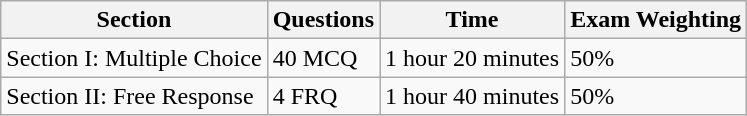<table class="wikitable">
<tr>
<th>Section</th>
<th>Questions</th>
<th>Time</th>
<th>Exam Weighting</th>
</tr>
<tr>
<td>Section I: Multiple Choice</td>
<td>40 MCQ</td>
<td>1 hour 20 minutes</td>
<td>50%</td>
</tr>
<tr>
<td>Section II: Free Response</td>
<td>4 FRQ</td>
<td>1 hour 40 minutes</td>
<td>50%</td>
</tr>
</table>
